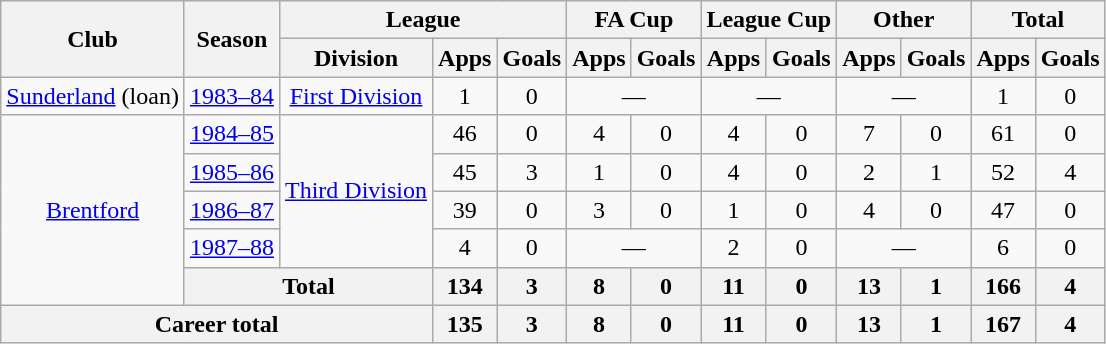<table class="wikitable" style="text-align: center;">
<tr>
<th rowspan="2">Club</th>
<th rowspan="2">Season</th>
<th colspan="3">League</th>
<th colspan="2">FA Cup</th>
<th colspan="2">League Cup</th>
<th colspan="2">Other</th>
<th colspan="2">Total</th>
</tr>
<tr>
<th>Division</th>
<th>Apps</th>
<th>Goals</th>
<th>Apps</th>
<th>Goals</th>
<th>Apps</th>
<th>Goals</th>
<th>Apps</th>
<th>Goals</th>
<th>Apps</th>
<th>Goals</th>
</tr>
<tr>
<td><a href='#'>Sunderland</a> (loan)</td>
<td><a href='#'>1983–84</a></td>
<td><a href='#'>First Division</a></td>
<td>1</td>
<td>0</td>
<td colspan="2">—</td>
<td colspan="2">—</td>
<td colspan="2">—</td>
<td>1</td>
<td>0</td>
</tr>
<tr>
<td rowspan="5"><a href='#'>Brentford</a></td>
<td><a href='#'>1984–85</a></td>
<td rowspan="4"><a href='#'>Third Division</a></td>
<td>46</td>
<td>0</td>
<td>4</td>
<td>0</td>
<td>4</td>
<td>0</td>
<td>7</td>
<td>0</td>
<td>61</td>
<td>0</td>
</tr>
<tr>
<td><a href='#'>1985–86</a></td>
<td>45</td>
<td>3</td>
<td>1</td>
<td>0</td>
<td>4</td>
<td>0</td>
<td>2</td>
<td>1</td>
<td>52</td>
<td>4</td>
</tr>
<tr>
<td><a href='#'>1986–87</a></td>
<td>39</td>
<td>0</td>
<td>3</td>
<td>0</td>
<td>1</td>
<td>0</td>
<td>4</td>
<td>0</td>
<td>47</td>
<td>0</td>
</tr>
<tr>
<td><a href='#'>1987–88</a></td>
<td>4</td>
<td>0</td>
<td colspan="2">—</td>
<td>2</td>
<td>0</td>
<td colspan="2">—</td>
<td>6</td>
<td>0</td>
</tr>
<tr>
<th colspan="2">Total</th>
<th>134</th>
<th>3</th>
<th>8</th>
<th>0</th>
<th>11</th>
<th>0</th>
<th>13</th>
<th>1</th>
<th>166</th>
<th>4</th>
</tr>
<tr>
<th colspan="3">Career total</th>
<th>135</th>
<th>3</th>
<th>8</th>
<th>0</th>
<th>11</th>
<th>0</th>
<th>13</th>
<th>1</th>
<th>167</th>
<th>4</th>
</tr>
</table>
